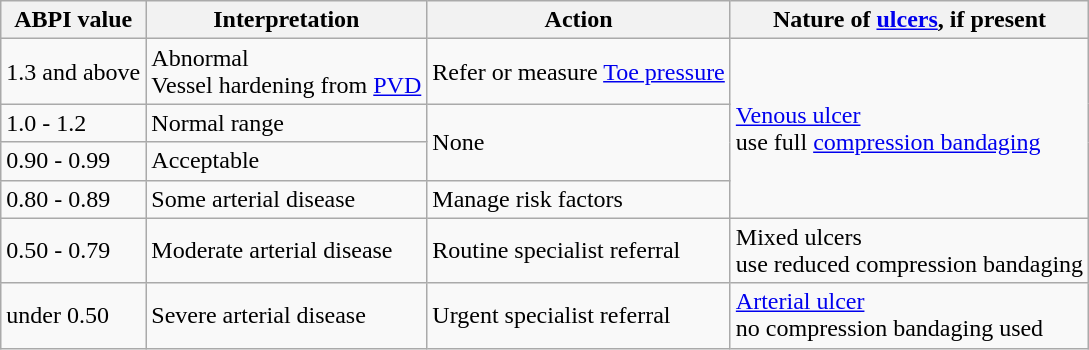<table class="wikitable">
<tr>
<th>ABPI value</th>
<th>Interpretation</th>
<th>Action</th>
<th>Nature of <a href='#'>ulcers</a>, if present</th>
</tr>
<tr>
<td>1.3 and above</td>
<td>Abnormal<br>Vessel hardening from <a href='#'>PVD</a></td>
<td>Refer or measure <a href='#'>Toe pressure</a></td>
<td rowspan="4"><a href='#'>Venous ulcer</a><br>use full <a href='#'>compression bandaging</a></td>
</tr>
<tr>
<td>1.0 - 1.2</td>
<td>Normal range</td>
<td rowspan="2">None</td>
</tr>
<tr>
<td>0.90 - 0.99</td>
<td>Acceptable</td>
</tr>
<tr>
<td>0.80 - 0.89</td>
<td>Some arterial disease</td>
<td>Manage risk factors</td>
</tr>
<tr>
<td>0.50 - 0.79</td>
<td>Moderate arterial disease</td>
<td>Routine specialist referral</td>
<td>Mixed ulcers<br>use reduced compression bandaging</td>
</tr>
<tr>
<td>under 0.50</td>
<td>Severe arterial disease</td>
<td>Urgent specialist referral</td>
<td><a href='#'>Arterial ulcer</a><br>no compression bandaging used</td>
</tr>
</table>
